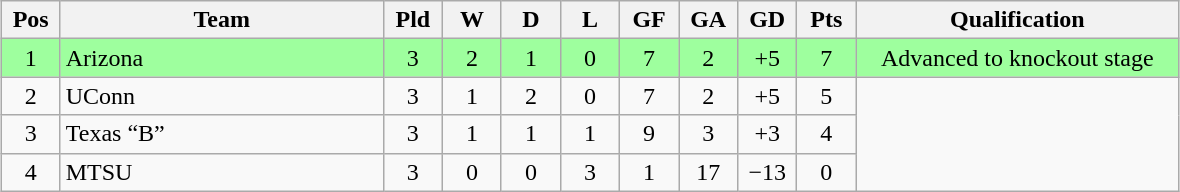<table class="wikitable" style="text-align:center; margin: 1em auto">
<tr>
<th style="width:2em">Pos</th>
<th style="width:13em">Team</th>
<th style="width:2em">Pld</th>
<th style="width:2em">W</th>
<th style="width:2em">D</th>
<th style="width:2em">L</th>
<th style="width:2em">GF</th>
<th style="width:2em">GA</th>
<th style="width:2em">GD</th>
<th style="width:2em">Pts</th>
<th style="width:13em">Qualification</th>
</tr>
<tr bgcolor="#9eff9e">
<td>1</td>
<td style="text-align:left">Arizona</td>
<td>3</td>
<td>2</td>
<td>1</td>
<td>0</td>
<td>7</td>
<td>2</td>
<td>+5</td>
<td>7</td>
<td>Advanced to knockout stage</td>
</tr>
<tr>
<td>2</td>
<td style="text-align:left">UConn</td>
<td>3</td>
<td>1</td>
<td>2</td>
<td>0</td>
<td>7</td>
<td>2</td>
<td>+5</td>
<td>5</td>
</tr>
<tr>
<td>3</td>
<td style="text-align:left">Texas “B”</td>
<td>3</td>
<td>1</td>
<td>1</td>
<td>1</td>
<td>9</td>
<td>3</td>
<td>+3</td>
<td>4</td>
</tr>
<tr>
<td>4</td>
<td style="text-align:left">MTSU</td>
<td>3</td>
<td>0</td>
<td>0</td>
<td>3</td>
<td>1</td>
<td>17</td>
<td>−13</td>
<td>0</td>
</tr>
</table>
